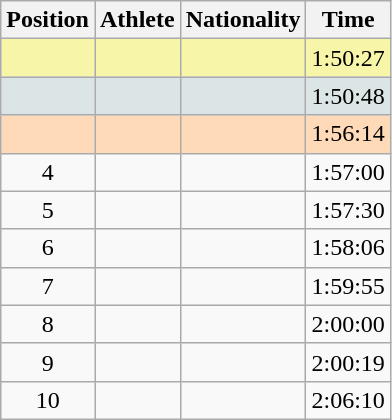<table class="wikitable sortable">
<tr>
<th scope="col">Position</th>
<th scope="col">Athlete</th>
<th scope="col">Nationality</th>
<th scope="col">Time</th>
</tr>
<tr bgcolor="#F7F6A8">
<td align=center></td>
<td></td>
<td></td>
<td>1:50:27</td>
</tr>
<tr bgcolor="#DCE5E5">
<td align=center></td>
<td></td>
<td></td>
<td>1:50:48</td>
</tr>
<tr bgcolor="#FFDAB9">
<td align=center></td>
<td></td>
<td></td>
<td>1:56:14</td>
</tr>
<tr>
<td align=center>4</td>
<td></td>
<td></td>
<td>1:57:00</td>
</tr>
<tr>
<td align=center>5</td>
<td></td>
<td></td>
<td>1:57:30</td>
</tr>
<tr>
<td align=center>6</td>
<td></td>
<td></td>
<td>1:58:06</td>
</tr>
<tr>
<td align=center>7</td>
<td></td>
<td></td>
<td>1:59:55</td>
</tr>
<tr>
<td align=center>8</td>
<td></td>
<td></td>
<td>2:00:00</td>
</tr>
<tr>
<td align=center>9</td>
<td></td>
<td></td>
<td>2:00:19</td>
</tr>
<tr>
<td align=center>10</td>
<td></td>
<td></td>
<td>2:06:10</td>
</tr>
</table>
